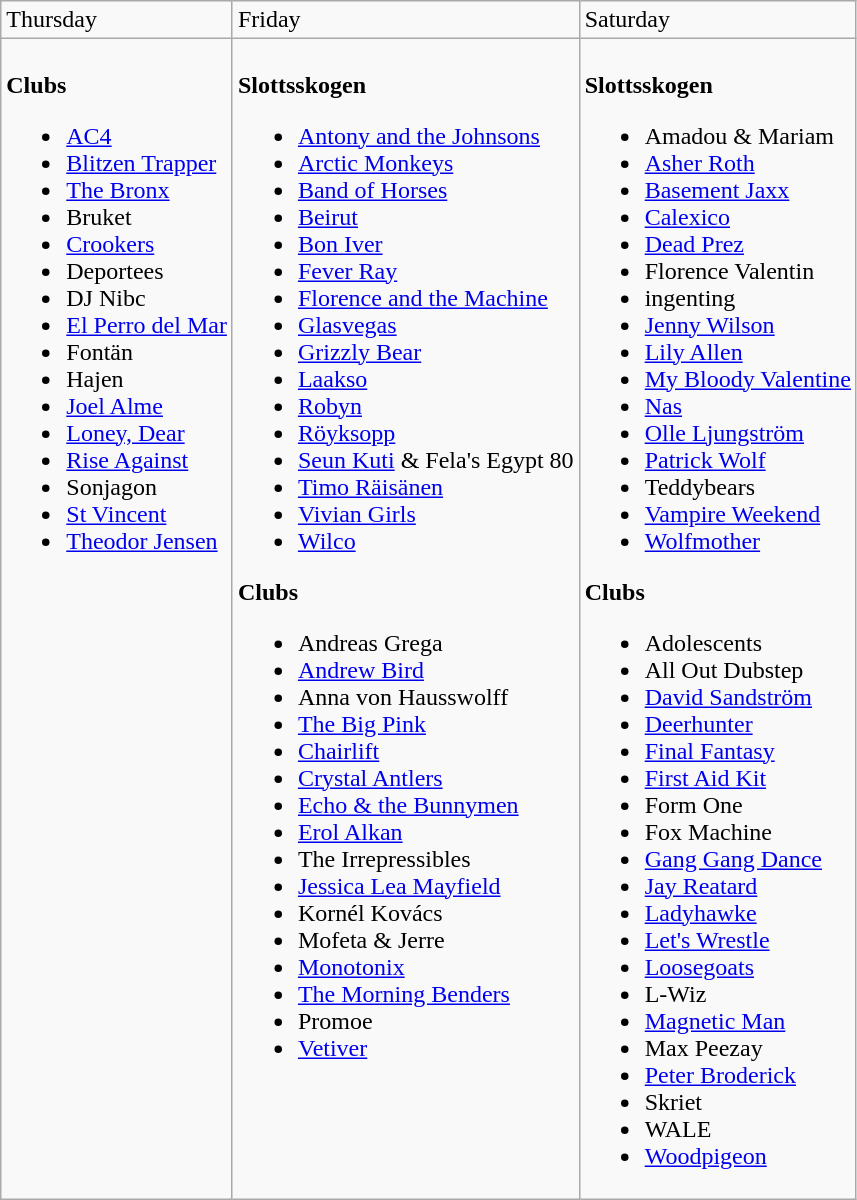<table class="wikitable">
<tr>
<td>Thursday</td>
<td>Friday</td>
<td>Saturday</td>
</tr>
<tr valign="top">
<td><br><strong>Clubs</strong><ul><li><a href='#'>AC4</a></li><li><a href='#'>Blitzen Trapper</a></li><li><a href='#'>The Bronx</a></li><li>Bruket</li><li><a href='#'>Crookers</a></li><li>Deportees</li><li>DJ Nibc</li><li><a href='#'>El Perro del Mar</a></li><li>Fontän</li><li>Hajen</li><li><a href='#'>Joel Alme</a></li><li><a href='#'>Loney, Dear</a></li><li><a href='#'>Rise Against</a></li><li>Sonjagon</li><li><a href='#'>St Vincent</a></li><li><a href='#'>Theodor Jensen</a></li></ul></td>
<td><br><strong>Slottsskogen</strong><ul><li><a href='#'>Antony and the Johnsons</a></li><li><a href='#'>Arctic Monkeys</a></li><li><a href='#'>Band of Horses</a></li><li><a href='#'>Beirut</a></li><li><a href='#'>Bon Iver</a></li><li><a href='#'>Fever Ray</a></li><li><a href='#'>Florence and the Machine</a></li><li><a href='#'>Glasvegas</a></li><li><a href='#'>Grizzly Bear</a></li><li><a href='#'>Laakso</a></li><li><a href='#'>Robyn</a></li><li><a href='#'>Röyksopp</a></li><li><a href='#'>Seun Kuti</a> & Fela's Egypt 80</li><li><a href='#'>Timo Räisänen</a></li><li><a href='#'>Vivian Girls</a></li><li><a href='#'>Wilco</a></li></ul><strong>Clubs</strong><ul><li>Andreas Grega</li><li><a href='#'>Andrew Bird</a></li><li>Anna von Hausswolff</li><li><a href='#'>The Big Pink</a></li><li><a href='#'>Chairlift</a></li><li><a href='#'>Crystal Antlers</a></li><li><a href='#'>Echo & the Bunnymen</a></li><li><a href='#'>Erol Alkan</a></li><li>The Irrepressibles</li><li><a href='#'>Jessica Lea Mayfield</a></li><li>Kornél Kovács</li><li>Mofeta & Jerre</li><li><a href='#'>Monotonix</a></li><li><a href='#'>The Morning Benders</a></li><li>Promoe</li><li><a href='#'>Vetiver</a></li></ul></td>
<td><br><strong>Slottsskogen</strong><ul><li>Amadou & Mariam</li><li><a href='#'>Asher Roth</a></li><li><a href='#'>Basement Jaxx</a></li><li><a href='#'>Calexico</a></li><li><a href='#'>Dead Prez</a></li><li>Florence Valentin</li><li>ingenting</li><li><a href='#'>Jenny Wilson</a></li><li><a href='#'>Lily Allen</a></li><li><a href='#'>My Bloody Valentine</a></li><li><a href='#'>Nas</a></li><li><a href='#'>Olle Ljungström</a></li><li><a href='#'>Patrick Wolf</a></li><li>Teddybears</li><li><a href='#'>Vampire Weekend</a></li><li><a href='#'>Wolfmother</a></li></ul><strong>Clubs</strong><ul><li>Adolescents</li><li>All Out Dubstep</li><li><a href='#'>David Sandström</a></li><li><a href='#'>Deerhunter</a></li><li><a href='#'>Final Fantasy</a></li><li><a href='#'>First Aid Kit</a></li><li>Form One</li><li>Fox Machine</li><li><a href='#'>Gang Gang Dance</a></li><li><a href='#'>Jay Reatard</a></li><li><a href='#'>Ladyhawke</a></li><li><a href='#'>Let's Wrestle</a></li><li><a href='#'>Loosegoats</a></li><li>L-Wiz</li><li><a href='#'>Magnetic Man</a></li><li>Max Peezay</li><li><a href='#'>Peter Broderick</a></li><li>Skriet</li><li>WALE</li><li><a href='#'>Woodpigeon</a></li></ul></td>
</tr>
</table>
